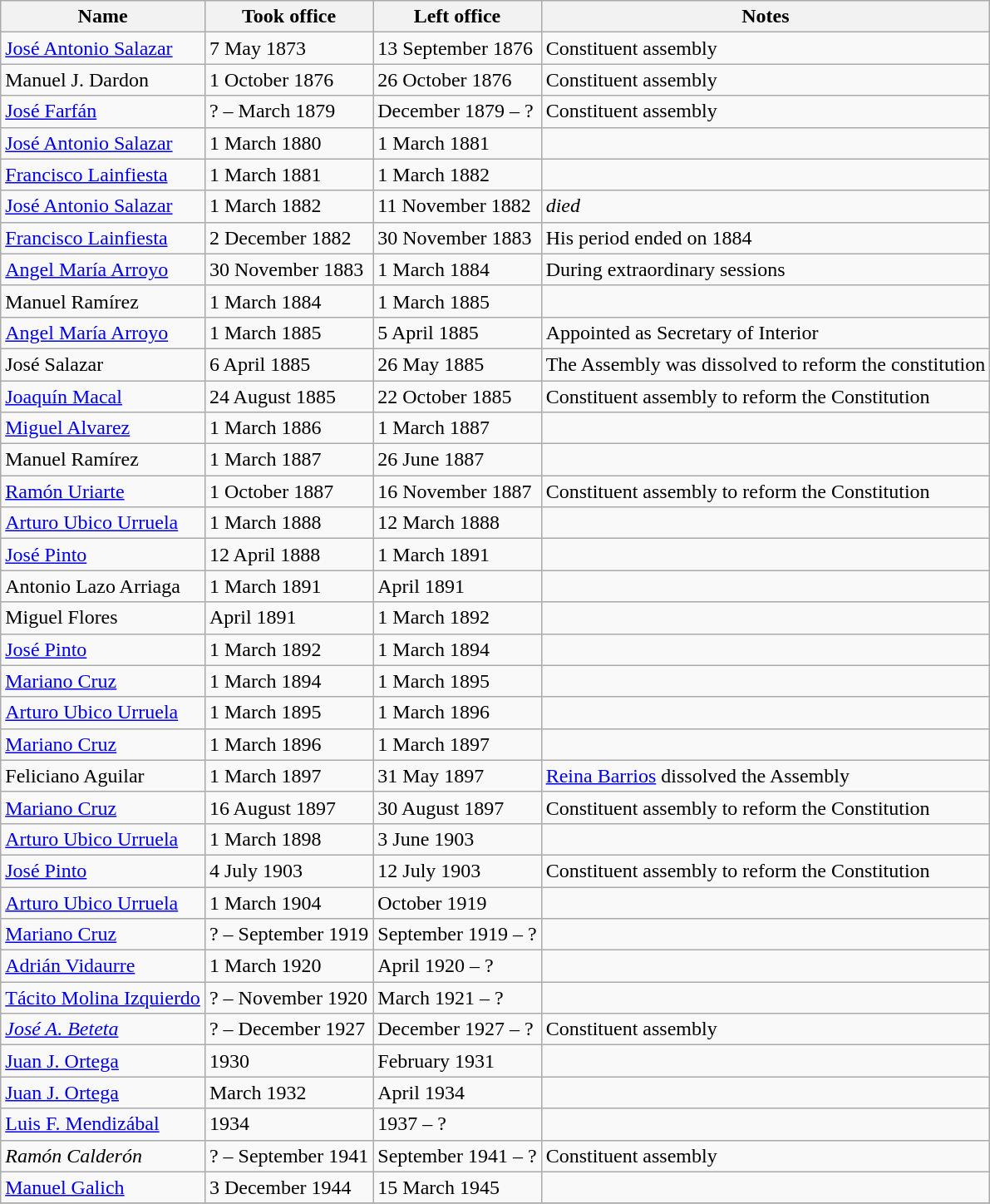<table class="wikitable">
<tr>
<th>Name</th>
<th>Took office</th>
<th>Left office</th>
<th>Notes</th>
</tr>
<tr>
<td><a href='#'>José Antonio Salazar</a></td>
<td>7 May 1873</td>
<td>13 September 1876</td>
<td>Constituent assembly</td>
</tr>
<tr>
<td>Manuel J. Dardon</td>
<td>1 October 1876</td>
<td>26 October 1876</td>
<td>Constituent assembly</td>
</tr>
<tr>
<td><a href='#'>José Farfán</a></td>
<td>? – March 1879</td>
<td>December 1879 – ?</td>
<td>Constituent assembly</td>
</tr>
<tr>
<td><a href='#'>José Antonio Salazar</a></td>
<td>1 March 1880</td>
<td>1 March 1881</td>
<td></td>
</tr>
<tr>
<td><a href='#'>Francisco Lainfiesta</a></td>
<td>1 March 1881</td>
<td>1 March 1882</td>
<td></td>
</tr>
<tr>
<td><a href='#'>José Antonio Salazar</a></td>
<td>1 March 1882</td>
<td>11 November 1882</td>
<td><em>died</em></td>
</tr>
<tr>
<td><a href='#'>Francisco Lainfiesta</a></td>
<td>2 December 1882</td>
<td>30 November 1883</td>
<td>His period ended on 1884</td>
</tr>
<tr>
<td><a href='#'>Angel María Arroyo</a></td>
<td>30 November 1883</td>
<td>1 March 1884</td>
<td>During extraordinary sessions</td>
</tr>
<tr>
<td>Manuel Ramírez</td>
<td>1 March 1884</td>
<td>1 March 1885</td>
<td></td>
</tr>
<tr>
<td><a href='#'>Angel María Arroyo</a></td>
<td>1 March 1885</td>
<td>5 April 1885</td>
<td>Appointed as Secretary of Interior</td>
</tr>
<tr>
<td>José Salazar</td>
<td>6 April 1885</td>
<td>26 May 1885</td>
<td>The Assembly was dissolved to reform the constitution</td>
</tr>
<tr>
<td><a href='#'>Joaquín Macal</a></td>
<td>24 August 1885</td>
<td>22 October 1885</td>
<td>Constituent assembly to reform the Constitution</td>
</tr>
<tr>
<td><a href='#'>Miguel Alvarez</a></td>
<td>1 March 1886</td>
<td>1 March 1887</td>
<td></td>
</tr>
<tr>
<td>Manuel Ramírez</td>
<td>1 March 1887</td>
<td>26 June 1887</td>
<td></td>
</tr>
<tr>
<td><a href='#'>Ramón Uriarte</a></td>
<td>1 October 1887</td>
<td>16 November 1887</td>
<td>Constituent assembly to reform the Constitution</td>
</tr>
<tr>
<td><a href='#'>Arturo Ubico Urruela</a></td>
<td>1 March 1888</td>
<td>12 March 1888</td>
<td></td>
</tr>
<tr>
<td><a href='#'>José Pinto</a></td>
<td>12 April 1888</td>
<td>1 March 1891</td>
<td></td>
</tr>
<tr>
<td>Antonio Lazo Arriaga</td>
<td>1 March 1891</td>
<td>April 1891</td>
<td></td>
</tr>
<tr>
<td>Miguel Flores</td>
<td>April 1891</td>
<td>1 March 1892</td>
<td></td>
</tr>
<tr>
<td><a href='#'>José Pinto</a></td>
<td>1 March 1892</td>
<td>1 March 1894</td>
<td></td>
</tr>
<tr>
<td><a href='#'>Mariano Cruz</a></td>
<td>1 March 1894</td>
<td>1 March 1895</td>
<td></td>
</tr>
<tr>
<td><a href='#'>Arturo Ubico Urruela</a></td>
<td>1 March 1895</td>
<td>1 March 1896</td>
<td></td>
</tr>
<tr>
<td><a href='#'>Mariano Cruz</a></td>
<td>1 March 1896</td>
<td>1 March 1897</td>
<td></td>
</tr>
<tr>
<td>Feliciano Aguilar</td>
<td>1 March 1897</td>
<td>31 May 1897</td>
<td><a href='#'>Reina Barrios</a> dissolved the Assembly</td>
</tr>
<tr>
<td><a href='#'>Mariano Cruz</a></td>
<td>16 August 1897</td>
<td>30 August 1897</td>
<td>Constituent assembly to reform the Constitution</td>
</tr>
<tr>
<td><a href='#'>Arturo Ubico Urruela</a></td>
<td>1 March 1898</td>
<td>3 June 1903</td>
<td></td>
</tr>
<tr>
<td><a href='#'>José Pinto</a></td>
<td>4 July 1903</td>
<td>12 July 1903</td>
<td>Constituent assembly to reform the Constitution</td>
</tr>
<tr>
<td><a href='#'>Arturo Ubico Urruela</a></td>
<td>1 March 1904</td>
<td>October 1919</td>
<td></td>
</tr>
<tr>
<td><a href='#'>Mariano Cruz</a></td>
<td>? – September 1919</td>
<td>September 1919 – ?</td>
<td></td>
</tr>
<tr>
<td><a href='#'>Adrián Vidaurre</a></td>
<td>1 March 1920</td>
<td>April 1920 – ?</td>
<td></td>
</tr>
<tr>
<td><a href='#'>Tácito Molina Izquierdo</a></td>
<td>? – November 1920</td>
<td>March 1921 – ?</td>
<td></td>
</tr>
<tr>
<td><em><a href='#'>José A. Beteta</a></em></td>
<td>? – December 1927</td>
<td>December 1927 – ?</td>
<td>Constituent assembly</td>
</tr>
<tr>
<td><a href='#'>Juan J. Ortega</a></td>
<td>1930</td>
<td>February 1931</td>
<td></td>
</tr>
<tr>
<td><a href='#'>Juan J. Ortega</a></td>
<td>March 1932</td>
<td>April 1934</td>
<td></td>
</tr>
<tr>
<td><a href='#'>Luis F. Mendizábal</a></td>
<td>1934</td>
<td>1937 – ?</td>
<td></td>
</tr>
<tr>
<td><em>Ramón Calderón</em></td>
<td>? – September 1941</td>
<td>September 1941 – ?</td>
<td>Constituent assembly</td>
</tr>
<tr>
<td><a href='#'>Manuel Galich</a></td>
<td>3 December 1944</td>
<td>15 March 1945</td>
<td></td>
</tr>
<tr>
</tr>
</table>
